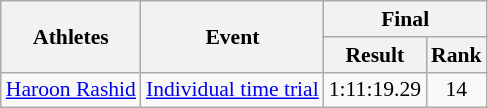<table class=wikitable style="text-align:center; font-size:90%">
<tr>
<th rowspan=2>Athletes</th>
<th rowspan=2>Event</th>
<th colspan=2>Final</th>
</tr>
<tr>
<th>Result</th>
<th>Rank</th>
</tr>
<tr>
<td style="text-align:left"><a href='#'>Haroon Rashid</a></td>
<td><a href='#'>Individual time trial</a></td>
<td>1:11:19.29</td>
<td>14</td>
</tr>
</table>
